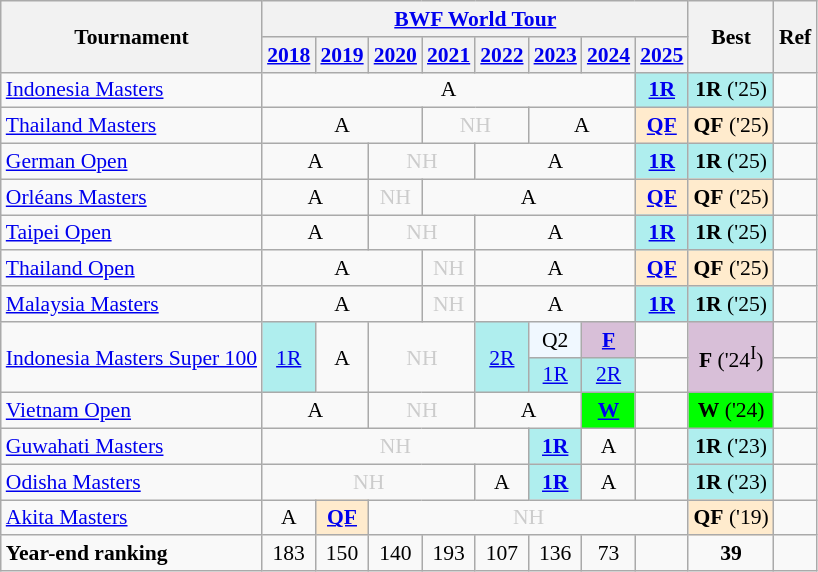<table style='font-size: 90%; text-align:center;' class='wikitable'>
<tr>
<th rowspan="2">Tournament</th>
<th colspan="8"><a href='#'>BWF World Tour</a></th>
<th rowspan="2">Best</th>
<th rowspan="2">Ref</th>
</tr>
<tr>
<th><a href='#'>2018</a></th>
<th><a href='#'>2019</a></th>
<th><a href='#'>2020</a></th>
<th><a href='#'>2021</a></th>
<th><a href='#'>2022</a></th>
<th><a href='#'>2023</a></th>
<th><a href='#'>2024</a></th>
<th><a href='#'>2025</a></th>
</tr>
<tr>
<td align=left><a href='#'>Indonesia Masters</a></td>
<td colspan="7">A</td>
<td bgcolor=AFEEEE><strong><a href='#'>1R</a></strong></td>
<td bgcolor=AFEEEE><strong>1R</strong> ('25)</td>
<td></td>
</tr>
<tr>
<td align=left><a href='#'>Thailand Masters</a></td>
<td colspan="3">A</td>
<td colspan="2" style=color:#ccc>NH</td>
<td colspan="2">A</td>
<td bgcolor=FFEBCD><strong><a href='#'>QF</a></strong></td>
<td bgcolor=FFEBCD><strong>QF</strong> ('25)</td>
<td></td>
</tr>
<tr>
<td align=left><a href='#'>German Open</a></td>
<td colspan="2">A</td>
<td colspan="2" style=color:#ccc>NH</td>
<td colspan="3">A</td>
<td bgcolor=AFEEEE><strong><a href='#'>1R</a></strong></td>
<td bgcolor=AFEEEE><strong>1R</strong> ('25)</td>
<td></td>
</tr>
<tr>
<td align=left><a href='#'>Orléans Masters</a></td>
<td colspan="2">A</td>
<td style=color:#ccc>NH</td>
<td colspan="4">A</td>
<td bgcolor=FFEBCD><strong><a href='#'>QF</a></strong></td>
<td bgcolor=FFEBCD><strong>QF</strong> ('25)</td>
<td></td>
</tr>
<tr>
<td align=left><a href='#'>Taipei Open</a></td>
<td colspan="2">A</td>
<td colspan="2" style=color:#ccc>NH</td>
<td colspan="3">A</td>
<td bgcolor=AFEEEE><a href='#'><strong>1R</strong></a></td>
<td bgcolor=AFEEEE><strong>1R</strong> ('25)</td>
<td></td>
</tr>
<tr>
<td align=left><a href='#'>Thailand Open</a></td>
<td colspan="3">A</td>
<td style=color:#ccc>NH</td>
<td colspan="3">A</td>
<td bgcolor=FFEBCD><strong><a href='#'>QF</a></strong></td>
<td bgcolor=FFEBCD><strong>QF</strong> ('25)</td>
<td></td>
</tr>
<tr>
<td align=left><a href='#'>Malaysia Masters</a></td>
<td colspan="3">A</td>
<td style=color:#ccc>NH</td>
<td colspan="3">A</td>
<td bgcolor=AFEEEE><strong><a href='#'>1R</a></strong></td>
<td bgcolor=AFEEEE><strong>1R</strong> ('25)</td>
<td></td>
</tr>
<tr>
<td rowspan="2" align=left><a href='#'>Indonesia Masters Super 100</a></td>
<td rowspan="2 "bgcolor=AFEEEE><a href='#'>1R</a></td>
<td rowspan="2">A</td>
<td rowspan="2" colspan="2" style=color:#ccc>NH</td>
<td rowspan="2" bgcolor=AFEEEE><a href='#'>2R</a></td>
<td 2023; bgcolor=F0F8FF>Q2</td>
<td bgcolor=D8BFD8><strong><a href='#'>F</a></strong></td>
<td></td>
<td rowspan="2" bgcolor=D8BFD8><strong>F</strong> ('24<sup>I</sup>)</td>
<td></td>
</tr>
<tr>
<td bgcolor=AFEEEE><a href='#'>1R</a></td>
<td bgcolor=AFEEEE><a href='#'>2R</a></td>
<td></td>
<td></td>
</tr>
<tr>
<td align=left><a href='#'>Vietnam Open</a></td>
<td colspan="2">A</td>
<td colspan="2" style=color:#ccc>NH</td>
<td colspan="2">A</td>
<td bgcolor=00FF00><strong><a href='#'>W</a></strong></td>
<td></td>
<td bgcolor=00FF00><strong>W</strong> ('24)</td>
<td></td>
</tr>
<tr>
<td align=left><a href='#'>Guwahati Masters</a></td>
<td colspan="5" style=color:#ccc>NH</td>
<td bgcolor=AFEEEE><strong><a href='#'>1R</a></strong></td>
<td>A</td>
<td></td>
<td bgcolor=AFEEEE><strong>1R</strong> ('23)</td>
<td></td>
</tr>
<tr>
<td align=left><a href='#'>Odisha Masters</a></td>
<td colspan="4" style=color:#ccc>NH</td>
<td>A</td>
<td bgcolor=AFEEEE><strong><a href='#'>1R</a></strong></td>
<td>A</td>
<td></td>
<td bgcolor=AFEEEE><strong>1R</strong> ('23)</td>
<td></td>
</tr>
<tr>
<td align=left><a href='#'>Akita Masters</a></td>
<td>A</td>
<td bgcolor=FFEBCD><strong><a href='#'>QF</a></strong></td>
<td colspan="6" style=color:#ccc>NH</td>
<td bgcolor=FFEBCD><strong>QF</strong> ('19)</td>
<td></td>
</tr>
<tr>
<td align=left><strong>Year-end ranking</strong></td>
<td 2018;>183</td>
<td 2019;>150</td>
<td 2020;>140</td>
<td 2021;>193</td>
<td 2022;>107</td>
<td 2023;>136</td>
<td 2024;>73</td>
<td 2025;></td>
<td Best;><strong>39</strong></td>
<td></td>
</tr>
</table>
